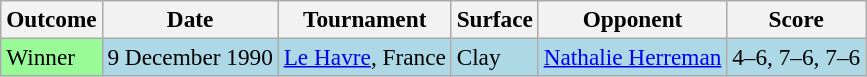<table class="sortable wikitable" style=font-size:97%>
<tr>
<th>Outcome</th>
<th>Date</th>
<th>Tournament</th>
<th>Surface</th>
<th>Opponent</th>
<th>Score</th>
</tr>
<tr style="background:lightblue;">
<td bgcolor="98FB98">Winner</td>
<td>9 December 1990</td>
<td><a href='#'>Le Havre</a>, France</td>
<td>Clay</td>
<td> <a href='#'>Nathalie Herreman</a></td>
<td>4–6, 7–6, 7–6</td>
</tr>
</table>
